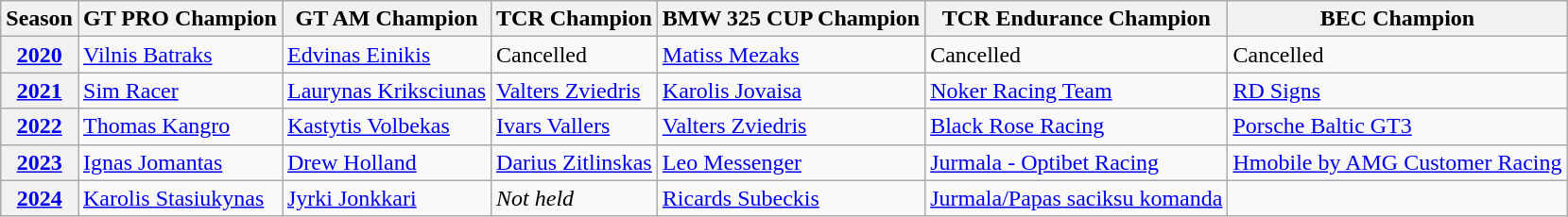<table class="wikitable">
<tr>
<th>Season</th>
<th>GT PRO Champion</th>
<th>GT AM Champion</th>
<th>TCR Champion</th>
<th>BMW 325 CUP Champion</th>
<th>TCR Endurance Champion</th>
<th>BEC Champion</th>
</tr>
<tr>
<th><a href='#'>2020</a></th>
<td> <a href='#'>Vilnis Batraks</a></td>
<td> <a href='#'>Edvinas Einikis</a></td>
<td>Cancelled</td>
<td> <a href='#'>Matiss Mezaks</a></td>
<td>Cancelled</td>
<td>Cancelled</td>
</tr>
<tr>
<th><a href='#'>2021</a></th>
<td> <a href='#'>Sim Racer</a></td>
<td> <a href='#'>Laurynas Kriksciunas</a></td>
<td> <a href='#'>Valters Zviedris</a></td>
<td> <a href='#'>Karolis Jovaisa</a></td>
<td> <a href='#'>Noker Racing Team</a></td>
<td> <a href='#'>RD Signs</a></td>
</tr>
<tr>
<th><a href='#'>2022</a></th>
<td> <a href='#'>Thomas Kangro</a></td>
<td> <a href='#'>Kastytis Volbekas</a></td>
<td> <a href='#'>Ivars Vallers</a></td>
<td> <a href='#'>Valters Zviedris</a></td>
<td> <a href='#'>Black Rose Racing</a></td>
<td> <a href='#'>Porsche Baltic GT3</a></td>
</tr>
<tr>
<th><a href='#'>2023</a></th>
<td> <a href='#'>Ignas Jomantas</a></td>
<td> <a href='#'>Drew Holland</a></td>
<td> <a href='#'>Darius Zitlinskas</a></td>
<td> <a href='#'>Leo Messenger</a></td>
<td> <a href='#'>Jurmala - Optibet Racing</a></td>
<td> <a href='#'>Hmobile by AMG Customer Racing</a></td>
</tr>
<tr>
<th><a href='#'>2024</a></th>
<td> <a href='#'>Karolis Stasiukynas</a></td>
<td> <a href='#'>Jyrki Jonkkari</a></td>
<td><em>Not held</em></td>
<td> <a href='#'>Ricards Subeckis</a></td>
<td> <a href='#'>Jurmala/Papas saciksu komanda</a></td>
</tr>
</table>
